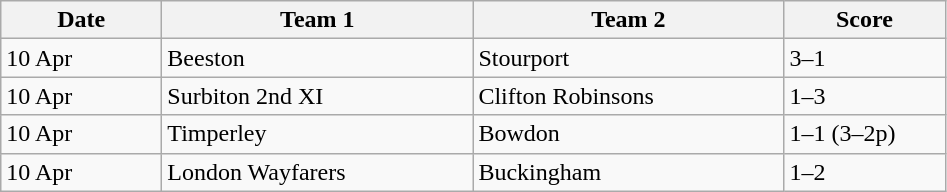<table class="wikitable" style="font-size: 100%">
<tr>
<th width=100>Date</th>
<th width=200>Team 1</th>
<th width=200>Team 2</th>
<th width=100>Score</th>
</tr>
<tr>
<td>10 Apr</td>
<td>Beeston</td>
<td>Stourport</td>
<td>3–1</td>
</tr>
<tr>
<td>10 Apr</td>
<td>Surbiton 2nd XI</td>
<td>Clifton Robinsons</td>
<td>1–3</td>
</tr>
<tr>
<td>10 Apr</td>
<td>Timperley</td>
<td>Bowdon</td>
<td>1–1 (3–2p)</td>
</tr>
<tr>
<td>10 Apr</td>
<td>London Wayfarers</td>
<td>Buckingham</td>
<td>1–2</td>
</tr>
</table>
